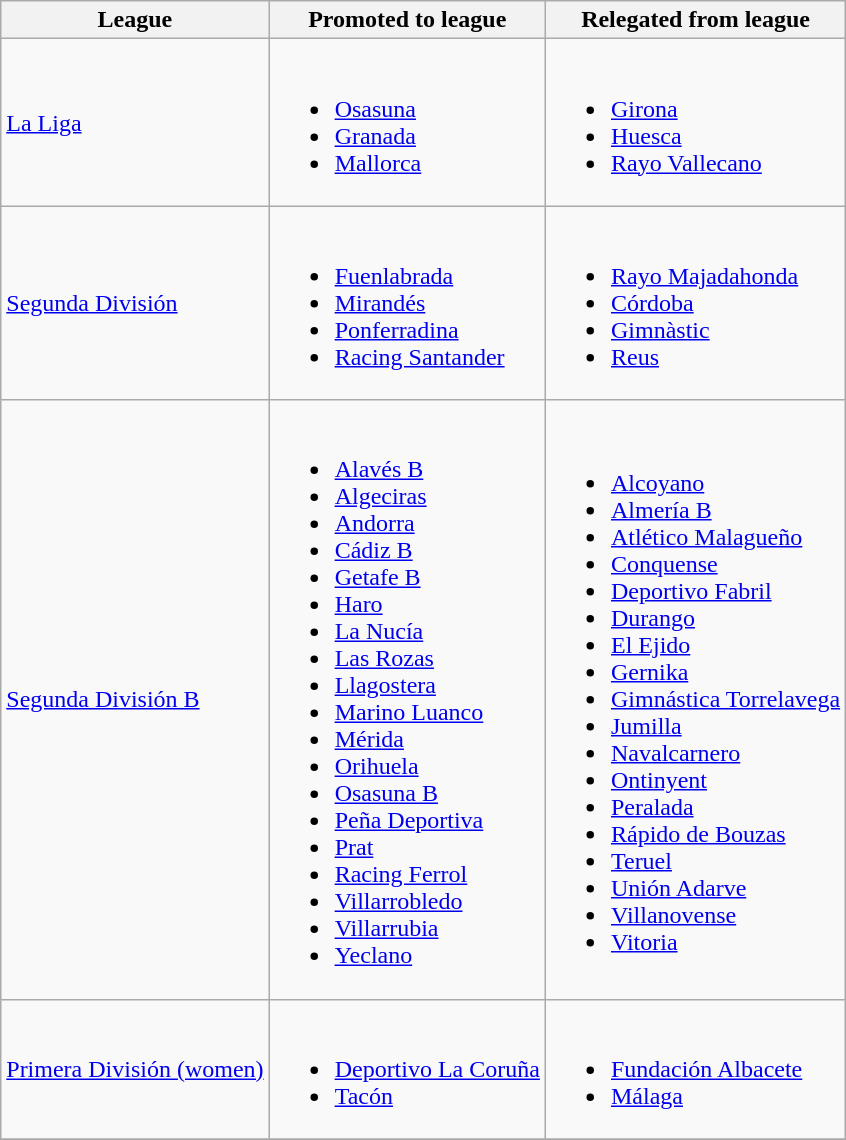<table class="wikitable">
<tr>
<th>League</th>
<th>Promoted to league</th>
<th>Relegated from league</th>
</tr>
<tr>
<td><a href='#'>La Liga</a></td>
<td><br><ul><li><a href='#'>Osasuna</a></li><li><a href='#'>Granada</a></li><li><a href='#'>Mallorca</a></li></ul></td>
<td><br><ul><li><a href='#'>Girona</a></li><li><a href='#'>Huesca</a></li><li><a href='#'>Rayo Vallecano</a></li></ul></td>
</tr>
<tr>
<td><a href='#'>Segunda División</a></td>
<td><br><ul><li><a href='#'>Fuenlabrada</a></li><li><a href='#'>Mirandés</a></li><li><a href='#'>Ponferradina</a></li><li><a href='#'>Racing Santander</a></li></ul></td>
<td><br><ul><li><a href='#'>Rayo Majadahonda</a></li><li><a href='#'>Córdoba</a></li><li><a href='#'>Gimnàstic</a></li><li><a href='#'>Reus</a></li></ul></td>
</tr>
<tr>
<td><a href='#'>Segunda División B</a></td>
<td><br><ul><li><a href='#'>Alavés B</a></li><li><a href='#'>Algeciras</a></li><li><a href='#'>Andorra</a></li><li><a href='#'>Cádiz B</a></li><li><a href='#'>Getafe B</a></li><li><a href='#'>Haro</a></li><li><a href='#'>La Nucía</a></li><li><a href='#'>Las Rozas</a></li><li><a href='#'>Llagostera</a></li><li><a href='#'>Marino Luanco</a></li><li><a href='#'>Mérida</a></li><li><a href='#'>Orihuela</a></li><li><a href='#'>Osasuna B</a></li><li><a href='#'>Peña Deportiva</a></li><li><a href='#'>Prat</a></li><li><a href='#'>Racing Ferrol</a></li><li><a href='#'>Villarrobledo</a></li><li><a href='#'>Villarrubia</a></li><li><a href='#'>Yeclano</a></li></ul></td>
<td><br><ul><li><a href='#'>Alcoyano</a></li><li><a href='#'>Almería B</a></li><li><a href='#'>Atlético Malagueño</a></li><li><a href='#'>Conquense</a></li><li><a href='#'>Deportivo Fabril</a></li><li><a href='#'>Durango</a></li><li><a href='#'>El Ejido</a></li><li><a href='#'>Gernika</a></li><li><a href='#'>Gimnástica Torrelavega</a></li><li><a href='#'>Jumilla</a></li><li><a href='#'>Navalcarnero</a></li><li><a href='#'>Ontinyent</a></li><li><a href='#'>Peralada</a></li><li><a href='#'>Rápido de Bouzas</a></li><li><a href='#'>Teruel</a></li><li><a href='#'>Unión Adarve</a></li><li><a href='#'>Villanovense</a></li><li><a href='#'>Vitoria</a></li></ul></td>
</tr>
<tr>
<td><a href='#'>Primera División (women)</a></td>
<td><br><ul><li><a href='#'>Deportivo La Coruña</a></li><li><a href='#'>Tacón</a></li></ul></td>
<td><br><ul><li><a href='#'>Fundación Albacete</a></li><li><a href='#'>Málaga</a></li></ul></td>
</tr>
<tr>
</tr>
</table>
